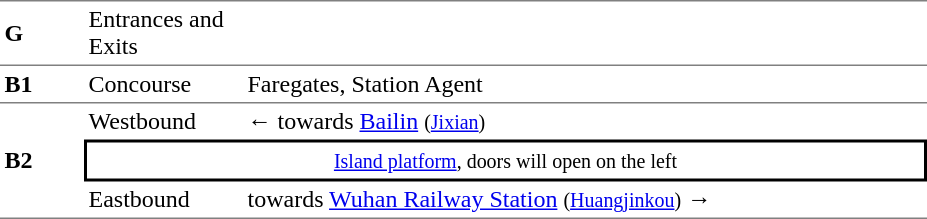<table table border=0 cellspacing=0 cellpadding=3>
<tr>
<td style="border-top:solid 1px gray;border-bottom:solid 0px gray;" width=50><strong>G</strong></td>
<td style="border-top:solid 1px gray;border-bottom:solid 0px gray;" width=100>Entrances and Exits</td>
<td style="border-top:solid 1px gray;border-bottom:solid 0px gray;" width=450></td>
</tr>
<tr>
<td style="border-top:solid 1px gray;border-bottom:solid 0px gray;" width=50><strong>B1</strong></td>
<td style="border-top:solid 1px gray;border-bottom:solid 0px gray;" width=100>Concourse</td>
<td style="border-top:solid 1px gray;border-bottom:solid 0px gray;" width=450>Faregates, Station Agent</td>
</tr>
<tr>
<td style="border-top:solid 1px gray;border-bottom:solid 1px gray;" rowspan=3><strong>B2</strong></td>
<td style="border-top:solid 1px gray;border-bottom:solid 0px gray;">Westbound</td>
<td style="border-top:solid 1px gray;border-bottom:solid 0px gray;">←  towards <a href='#'>Bailin</a> <small>(<a href='#'>Jixian</a>)</small></td>
</tr>
<tr>
<td style="border-right:solid 2px black;border-left:solid 2px black;border-top:solid 2px black;border-bottom:solid 2px black;text-align:center;" colspan=2><small><a href='#'>Island platform</a>, doors will open on the left</small></td>
</tr>
<tr>
<td style="border-bottom:solid 1px gray;">Eastbound</td>
<td style="border-bottom:solid 1px gray;"> towards <a href='#'>Wuhan Railway Station</a> <small>(<a href='#'>Huangjinkou</a>)</small> →</td>
</tr>
</table>
